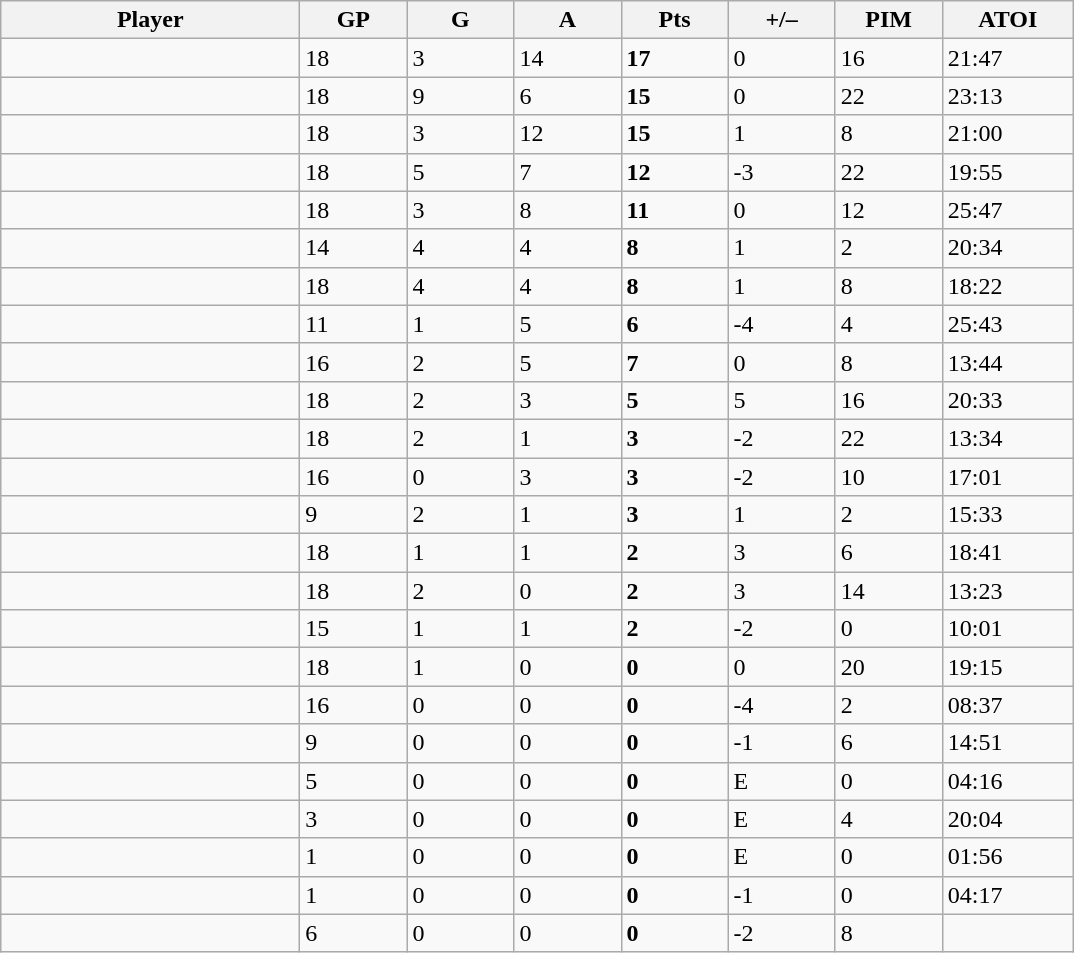<table class="wikitable sortable">
<tr>
<th style="width:12em">Player</th>
<th style="width:4em">GP</th>
<th style="width:4em">G</th>
<th style="width:4em">A</th>
<th style="width:4em">Pts</th>
<th style="width:4em">+/–</th>
<th style="width:4em">PIM</th>
<th style="width:5em">ATOI</th>
</tr>
<tr>
<td></td>
<td>18</td>
<td>3</td>
<td>14</td>
<td><strong>17</strong></td>
<td>0</td>
<td>16</td>
<td>21:47</td>
</tr>
<tr>
<td></td>
<td>18</td>
<td>9</td>
<td>6</td>
<td><strong>15</strong></td>
<td>0</td>
<td>22</td>
<td>23:13</td>
</tr>
<tr>
<td></td>
<td>18</td>
<td>3</td>
<td>12</td>
<td><strong>15</strong></td>
<td>1</td>
<td>8</td>
<td>21:00</td>
</tr>
<tr>
<td></td>
<td>18</td>
<td>5</td>
<td>7</td>
<td><strong>12</strong></td>
<td>-3</td>
<td>22</td>
<td>19:55</td>
</tr>
<tr>
<td></td>
<td>18</td>
<td>3</td>
<td>8</td>
<td><strong>11</strong></td>
<td>0</td>
<td>12</td>
<td>25:47</td>
</tr>
<tr>
<td></td>
<td>14</td>
<td>4</td>
<td>4</td>
<td><strong>8</strong></td>
<td>1</td>
<td>2</td>
<td>20:34</td>
</tr>
<tr>
<td></td>
<td>18</td>
<td>4</td>
<td>4</td>
<td><strong>8</strong></td>
<td>1</td>
<td>8</td>
<td>18:22</td>
</tr>
<tr>
<td></td>
<td>11</td>
<td>1</td>
<td>5</td>
<td><strong>6</strong></td>
<td>-4</td>
<td>4</td>
<td>25:43</td>
</tr>
<tr>
<td></td>
<td>16</td>
<td>2</td>
<td>5</td>
<td><strong>7</strong></td>
<td>0</td>
<td>8</td>
<td>13:44</td>
</tr>
<tr>
<td></td>
<td>18</td>
<td>2</td>
<td>3</td>
<td><strong>5</strong></td>
<td>5</td>
<td>16</td>
<td>20:33</td>
</tr>
<tr>
<td></td>
<td>18</td>
<td>2</td>
<td>1</td>
<td><strong>3</strong></td>
<td>-2</td>
<td>22</td>
<td>13:34</td>
</tr>
<tr>
<td></td>
<td>16</td>
<td>0</td>
<td>3</td>
<td><strong>3</strong></td>
<td>-2</td>
<td>10</td>
<td>17:01</td>
</tr>
<tr>
<td></td>
<td>9</td>
<td>2</td>
<td>1</td>
<td><strong>3</strong></td>
<td>1</td>
<td>2</td>
<td>15:33</td>
</tr>
<tr>
<td></td>
<td>18</td>
<td>1</td>
<td>1</td>
<td><strong>2</strong></td>
<td>3</td>
<td>6</td>
<td>18:41</td>
</tr>
<tr>
<td></td>
<td>18</td>
<td>2</td>
<td>0</td>
<td><strong>2</strong></td>
<td>3</td>
<td>14</td>
<td>13:23</td>
</tr>
<tr>
<td></td>
<td>15</td>
<td>1</td>
<td>1</td>
<td><strong>2</strong></td>
<td>-2</td>
<td>0</td>
<td>10:01</td>
</tr>
<tr>
<td></td>
<td>18</td>
<td>1</td>
<td>0</td>
<td><strong>0</strong></td>
<td>0</td>
<td>20</td>
<td>19:15</td>
</tr>
<tr>
<td></td>
<td>16</td>
<td>0</td>
<td>0</td>
<td><strong>0</strong></td>
<td>-4</td>
<td>2</td>
<td>08:37</td>
</tr>
<tr>
<td></td>
<td>9</td>
<td>0</td>
<td>0</td>
<td><strong>0</strong></td>
<td>-1</td>
<td>6</td>
<td>14:51</td>
</tr>
<tr>
<td></td>
<td>5</td>
<td>0</td>
<td>0</td>
<td><strong>0</strong></td>
<td>E</td>
<td>0</td>
<td>04:16</td>
</tr>
<tr>
<td></td>
<td>3</td>
<td>0</td>
<td>0</td>
<td><strong>0</strong></td>
<td>E</td>
<td>4</td>
<td>20:04</td>
</tr>
<tr>
<td></td>
<td>1</td>
<td>0</td>
<td>0</td>
<td><strong>0</strong></td>
<td>E</td>
<td>0</td>
<td>01:56</td>
</tr>
<tr>
<td></td>
<td>1</td>
<td>0</td>
<td>0</td>
<td><strong>0</strong></td>
<td>-1</td>
<td>0</td>
<td>04:17</td>
</tr>
<tr>
<td></td>
<td>6</td>
<td>0</td>
<td>0</td>
<td><strong>0</strong></td>
<td>-2</td>
<td>8</td>
<td></td>
</tr>
</table>
